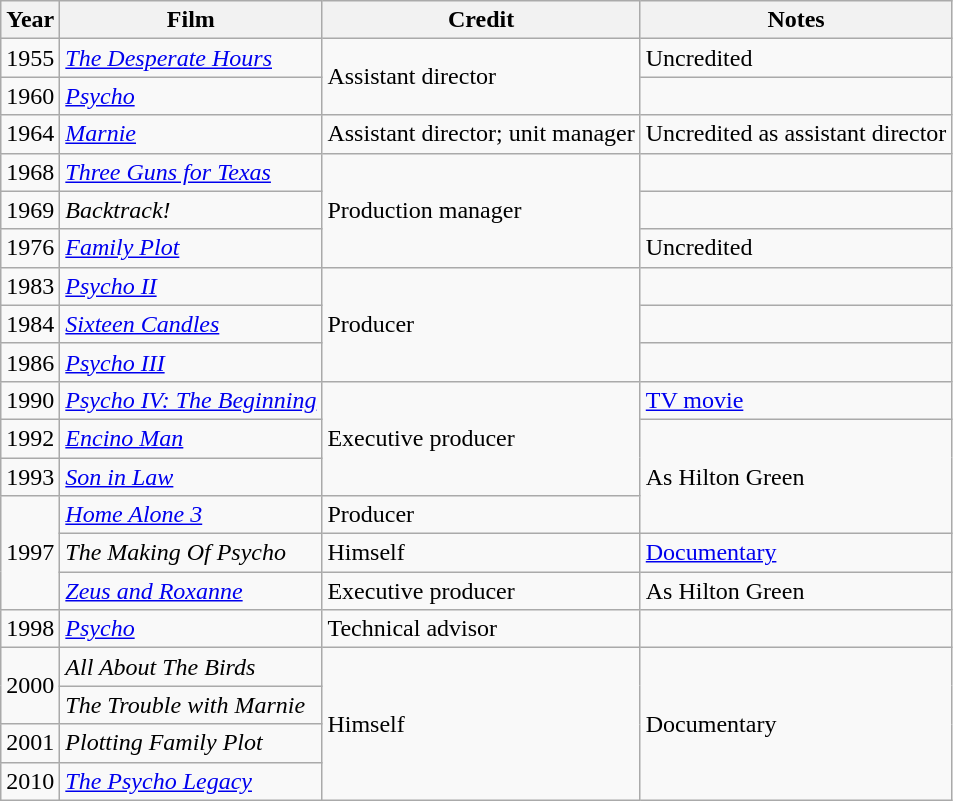<table class="wikitable sortable">
<tr>
<th>Year</th>
<th>Film</th>
<th>Credit</th>
<th>Notes</th>
</tr>
<tr>
<td>1955</td>
<td><em><a href='#'>The Desperate Hours</a></em></td>
<td rowspan="2">Assistant director</td>
<td>Uncredited</td>
</tr>
<tr>
<td>1960</td>
<td><em><a href='#'>Psycho</a></em></td>
<td></td>
</tr>
<tr>
<td>1964</td>
<td><em><a href='#'>Marnie</a></em></td>
<td>Assistant director; unit manager</td>
<td>Uncredited as assistant director</td>
</tr>
<tr>
<td>1968</td>
<td><em><a href='#'>Three Guns for Texas</a></em></td>
<td rowspan="3">Production manager</td>
<td></td>
</tr>
<tr>
<td>1969</td>
<td><em>Backtrack!</em></td>
<td></td>
</tr>
<tr>
<td>1976</td>
<td><em><a href='#'>Family Plot</a></em></td>
<td>Uncredited</td>
</tr>
<tr>
<td>1983</td>
<td><em><a href='#'>Psycho II</a></em></td>
<td rowspan="3">Producer</td>
<td></td>
</tr>
<tr>
<td>1984</td>
<td><em><a href='#'>Sixteen Candles</a></em></td>
<td></td>
</tr>
<tr>
<td>1986</td>
<td><em><a href='#'>Psycho III</a></em></td>
<td></td>
</tr>
<tr>
<td>1990</td>
<td><em><a href='#'>Psycho IV: The Beginning</a></em></td>
<td rowspan="3">Executive producer</td>
<td><a href='#'>TV movie</a></td>
</tr>
<tr>
<td>1992</td>
<td><em><a href='#'>Encino Man</a></em></td>
<td rowspan="3">As Hilton Green</td>
</tr>
<tr>
<td>1993</td>
<td><em><a href='#'>Son in Law</a></em></td>
</tr>
<tr>
<td rowspan="3">1997</td>
<td><em><a href='#'>Home Alone 3</a></em></td>
<td>Producer</td>
</tr>
<tr>
<td><em>The Making Of Psycho</em></td>
<td>Himself</td>
<td><a href='#'>Documentary</a></td>
</tr>
<tr>
<td><em><a href='#'>Zeus and Roxanne</a></em></td>
<td>Executive producer</td>
<td>As Hilton Green</td>
</tr>
<tr>
<td>1998</td>
<td><em><a href='#'>Psycho</a></em></td>
<td>Technical advisor</td>
<td></td>
</tr>
<tr>
<td rowspan="2">2000</td>
<td><em>All About The Birds</em></td>
<td rowspan="4">Himself</td>
<td rowspan="4">Documentary</td>
</tr>
<tr>
<td><em>The Trouble with Marnie</em></td>
</tr>
<tr>
<td>2001</td>
<td><em>Plotting Family Plot</em></td>
</tr>
<tr>
<td>2010</td>
<td><em><a href='#'>The Psycho Legacy</a></em></td>
</tr>
</table>
